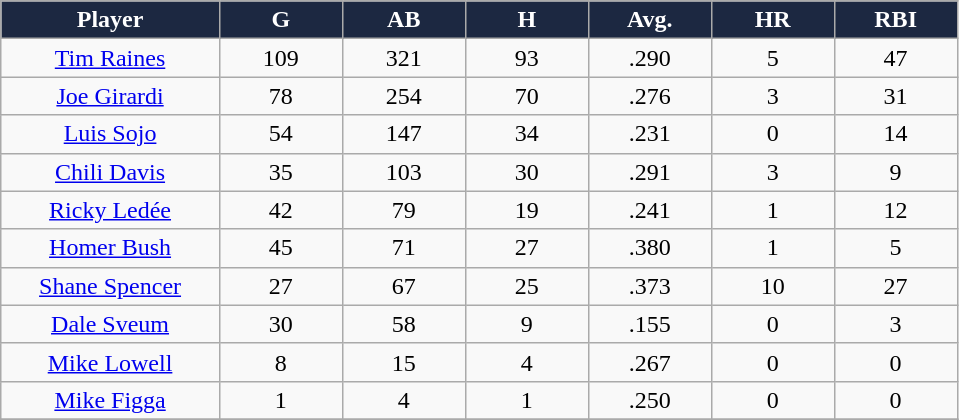<table class="wikitable sortable">
<tr>
<th style="background:#1c2841;color:white;" width="16%">Player</th>
<th style="background:#1c2841;color:white;" width="9%">G</th>
<th style="background:#1c2841;color:white;" width="9%">AB</th>
<th style="background:#1c2841;color:white;" width="9%">H</th>
<th style="background:#1c2841;color:white;" width="9%">Avg.</th>
<th style="background:#1c2841;color:white;" width="9%">HR</th>
<th style="background:#1c2841;color:white;" width="9%">RBI</th>
</tr>
<tr align="center">
<td><a href='#'>Tim Raines</a></td>
<td>109</td>
<td>321</td>
<td>93</td>
<td>.290</td>
<td>5</td>
<td>47</td>
</tr>
<tr align="center">
<td><a href='#'>Joe Girardi</a></td>
<td>78</td>
<td>254</td>
<td>70</td>
<td>.276</td>
<td>3</td>
<td>31</td>
</tr>
<tr align="center">
<td><a href='#'>Luis Sojo</a></td>
<td>54</td>
<td>147</td>
<td>34</td>
<td>.231</td>
<td>0</td>
<td>14</td>
</tr>
<tr align="center">
<td><a href='#'>Chili Davis</a></td>
<td>35</td>
<td>103</td>
<td>30</td>
<td>.291</td>
<td>3</td>
<td>9</td>
</tr>
<tr align="center">
<td><a href='#'>Ricky Ledée</a></td>
<td>42</td>
<td>79</td>
<td>19</td>
<td>.241</td>
<td>1</td>
<td>12</td>
</tr>
<tr align="center">
<td><a href='#'>Homer Bush</a></td>
<td>45</td>
<td>71</td>
<td>27</td>
<td>.380</td>
<td>1</td>
<td>5</td>
</tr>
<tr align="center">
<td><a href='#'>Shane Spencer</a></td>
<td>27</td>
<td>67</td>
<td>25</td>
<td>.373</td>
<td>10</td>
<td>27</td>
</tr>
<tr align="center">
<td><a href='#'>Dale Sveum</a></td>
<td>30</td>
<td>58</td>
<td>9</td>
<td>.155</td>
<td>0</td>
<td>3</td>
</tr>
<tr align="center">
<td><a href='#'>Mike Lowell</a></td>
<td>8</td>
<td>15</td>
<td>4</td>
<td>.267</td>
<td>0</td>
<td>0</td>
</tr>
<tr align="center">
<td><a href='#'>Mike Figga</a></td>
<td>1</td>
<td>4</td>
<td>1</td>
<td>.250</td>
<td>0</td>
<td>0</td>
</tr>
<tr align="center">
</tr>
</table>
